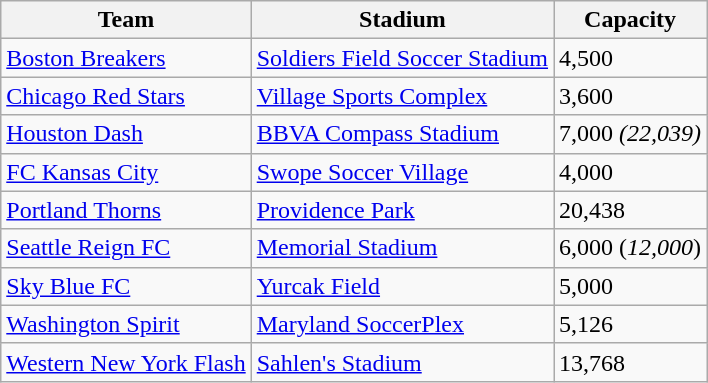<table class="sortable wikitable">
<tr>
<th>Team</th>
<th>Stadium</th>
<th data-sort-type="number">Capacity</th>
</tr>
<tr>
<td><a href='#'>Boston Breakers</a></td>
<td><a href='#'>Soldiers Field Soccer Stadium</a></td>
<td>4,500</td>
</tr>
<tr>
<td><a href='#'>Chicago Red Stars</a></td>
<td><a href='#'>Village Sports Complex</a></td>
<td>3,600</td>
</tr>
<tr>
<td><a href='#'>Houston Dash</a></td>
<td><a href='#'>BBVA Compass Stadium</a></td>
<td>7,000 <em>(22,039)</em></td>
</tr>
<tr>
<td><a href='#'>FC Kansas City</a></td>
<td><a href='#'>Swope Soccer Village</a></td>
<td>4,000</td>
</tr>
<tr>
<td><a href='#'>Portland Thorns</a></td>
<td><a href='#'>Providence Park</a></td>
<td>20,438</td>
</tr>
<tr>
<td><a href='#'>Seattle Reign FC</a></td>
<td><a href='#'>Memorial Stadium</a></td>
<td>6,000 (<em>12,000</em>)</td>
</tr>
<tr>
<td><a href='#'>Sky Blue FC</a></td>
<td><a href='#'>Yurcak Field</a></td>
<td>5,000</td>
</tr>
<tr>
<td><a href='#'>Washington Spirit</a></td>
<td><a href='#'>Maryland SoccerPlex</a></td>
<td>5,126</td>
</tr>
<tr>
<td><a href='#'>Western New York Flash</a></td>
<td><a href='#'>Sahlen's Stadium</a></td>
<td>13,768</td>
</tr>
</table>
